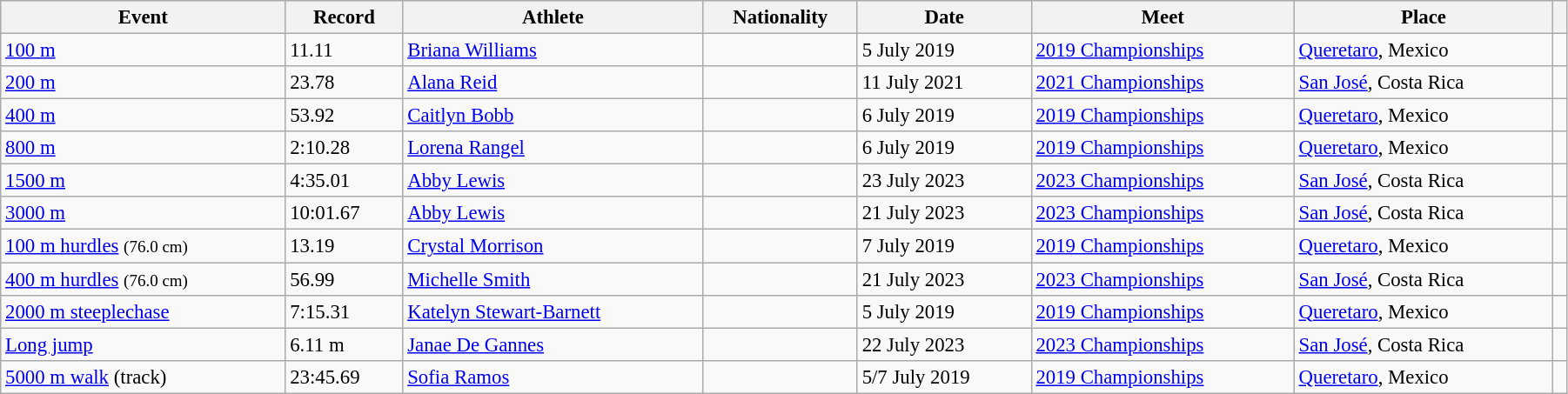<table class="wikitable" style="font-size:95%; width: 95%;">
<tr>
<th>Event</th>
<th>Record</th>
<th>Athlete</th>
<th>Nationality</th>
<th>Date</th>
<th>Meet</th>
<th>Place</th>
<th></th>
</tr>
<tr>
<td><a href='#'>100 m</a></td>
<td>11.11  </td>
<td><a href='#'>Briana Williams</a></td>
<td></td>
<td>5 July 2019</td>
<td><a href='#'>2019 Championships</a></td>
<td><a href='#'>Queretaro</a>, Mexico</td>
<td></td>
</tr>
<tr>
<td><a href='#'>200 m</a></td>
<td>23.78 </td>
<td><a href='#'>Alana Reid</a></td>
<td></td>
<td>11 July 2021</td>
<td><a href='#'>2021 Championships</a></td>
<td><a href='#'>San José</a>, Costa Rica</td>
<td></td>
</tr>
<tr>
<td><a href='#'>400 m</a></td>
<td>53.92 </td>
<td><a href='#'>Caitlyn Bobb</a></td>
<td></td>
<td>6 July 2019</td>
<td><a href='#'>2019 Championships</a></td>
<td><a href='#'>Queretaro</a>, Mexico</td>
<td></td>
</tr>
<tr>
<td><a href='#'>800 m</a></td>
<td>2:10.28 </td>
<td><a href='#'>Lorena Rangel</a></td>
<td></td>
<td>6 July 2019</td>
<td><a href='#'>2019 Championships</a></td>
<td><a href='#'>Queretaro</a>, Mexico</td>
<td></td>
</tr>
<tr>
<td><a href='#'>1500 m</a></td>
<td>4:35.01</td>
<td><a href='#'>Abby Lewis</a></td>
<td></td>
<td>23 July 2023</td>
<td><a href='#'>2023 Championships</a></td>
<td><a href='#'>San José</a>, Costa Rica</td>
<td></td>
</tr>
<tr>
<td><a href='#'>3000 m</a></td>
<td>10:01.67</td>
<td><a href='#'>Abby Lewis</a></td>
<td></td>
<td>21 July 2023</td>
<td><a href='#'>2023 Championships</a></td>
<td><a href='#'>San José</a>, Costa Rica</td>
<td></td>
</tr>
<tr>
<td><a href='#'>100 m hurdles</a> <small>(76.0 cm)</small></td>
<td>13.19  </td>
<td><a href='#'>Crystal Morrison</a></td>
<td></td>
<td>7 July 2019</td>
<td><a href='#'>2019 Championships</a></td>
<td><a href='#'>Queretaro</a>, Mexico</td>
<td></td>
</tr>
<tr>
<td><a href='#'>400 m hurdles</a> <small>(76.0 cm)</small></td>
<td>56.99</td>
<td><a href='#'>Michelle Smith</a></td>
<td></td>
<td>21 July 2023</td>
<td><a href='#'>2023 Championships</a></td>
<td><a href='#'>San José</a>, Costa Rica</td>
<td></td>
</tr>
<tr>
<td><a href='#'>2000 m steeplechase</a></td>
<td>7:15.31 </td>
<td><a href='#'>Katelyn Stewart-Barnett</a></td>
<td></td>
<td>5 July 2019</td>
<td><a href='#'>2019 Championships</a></td>
<td><a href='#'>Queretaro</a>, Mexico</td>
<td></td>
</tr>
<tr>
<td><a href='#'>Long jump</a></td>
<td>6.11 m </td>
<td><a href='#'>Janae De Gannes</a></td>
<td></td>
<td>22 July 2023</td>
<td><a href='#'>2023 Championships</a></td>
<td><a href='#'>San José</a>, Costa Rica</td>
<td></td>
</tr>
<tr>
<td><a href='#'>5000 m walk</a> (track)</td>
<td>23:45.69 </td>
<td><a href='#'>Sofia Ramos</a></td>
<td></td>
<td>5/7 July 2019</td>
<td><a href='#'>2019 Championships</a></td>
<td><a href='#'>Queretaro</a>, Mexico</td>
<td></td>
</tr>
</table>
